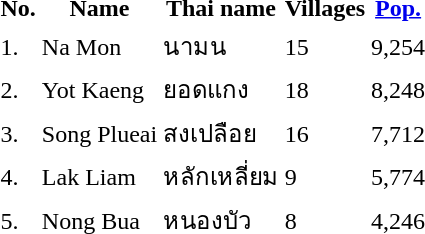<table>
<tr>
<th>No.</th>
<th>Name</th>
<th>Thai name</th>
<th>Villages</th>
<th><a href='#'>Pop.</a></th>
</tr>
<tr>
<td>1.</td>
<td>Na Mon</td>
<td>นามน</td>
<td>15</td>
<td>9,254</td>
<td></td>
</tr>
<tr>
<td>2.</td>
<td>Yot Kaeng</td>
<td>ยอดแกง</td>
<td>18</td>
<td>8,248</td>
<td></td>
</tr>
<tr>
<td>3.</td>
<td>Song Plueai</td>
<td>สงเปลือย</td>
<td>16</td>
<td>7,712</td>
<td></td>
</tr>
<tr>
<td>4.</td>
<td>Lak Liam</td>
<td>หลักเหลี่ยม</td>
<td>9</td>
<td>5,774</td>
<td></td>
</tr>
<tr>
<td>5.</td>
<td>Nong Bua</td>
<td>หนองบัว</td>
<td>8</td>
<td>4,246</td>
<td></td>
</tr>
</table>
